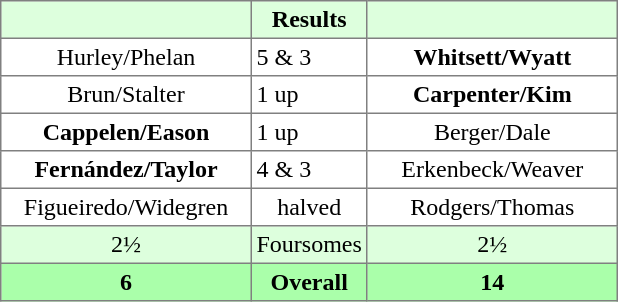<table border="1" cellpadding="3" style="border-collapse:collapse; text-align:center;">
<tr style="background:#ddffdd;">
<th width=160></th>
<th>Results</th>
<th width=160></th>
</tr>
<tr>
<td>Hurley/Phelan</td>
<td align=left> 5 & 3</td>
<td><strong>Whitsett/Wyatt</strong></td>
</tr>
<tr>
<td>Brun/Stalter</td>
<td align=left> 1 up</td>
<td><strong>Carpenter/Kim</strong></td>
</tr>
<tr>
<td><strong>Cappelen/Eason</strong></td>
<td align=left> 1 up</td>
<td>Berger/Dale</td>
</tr>
<tr>
<td><strong>Fernández/Taylor</strong></td>
<td align=left> 4 & 3</td>
<td>Erkenbeck/Weaver</td>
</tr>
<tr>
<td>Figueiredo/Widegren</td>
<td>halved</td>
<td>Rodgers/Thomas</td>
</tr>
<tr style="background:#ddffdd;">
<td>2½</td>
<td>Foursomes</td>
<td>2½</td>
</tr>
<tr style="background:#aaffaa;">
<th>6</th>
<th>Overall</th>
<th>14</th>
</tr>
</table>
